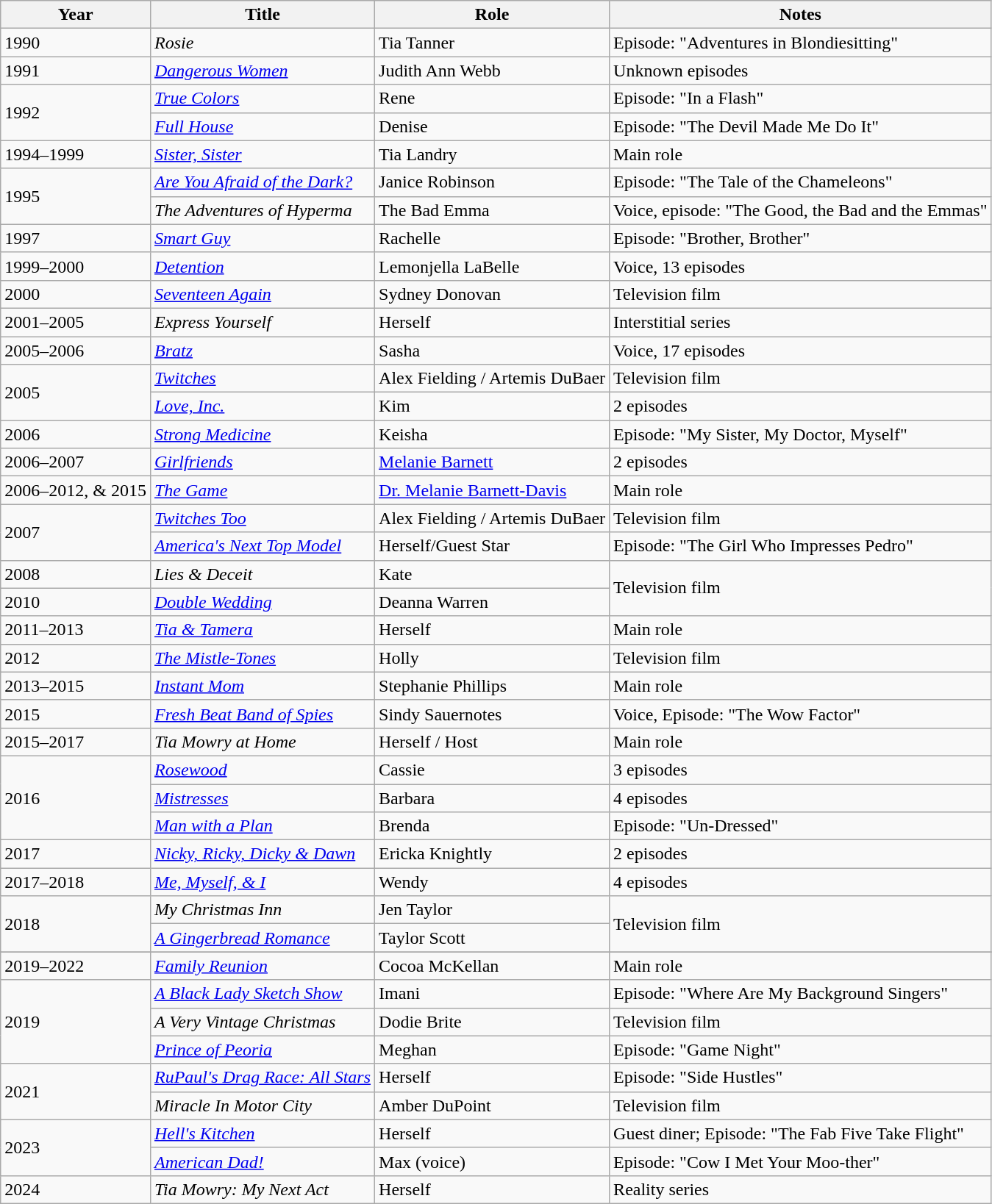<table class="wikitable sortable">
<tr>
<th>Year</th>
<th>Title</th>
<th>Role</th>
<th class="unsortable">Notes</th>
</tr>
<tr>
<td>1990</td>
<td><em>Rosie</em></td>
<td>Tia Tanner</td>
<td>Episode: "Adventures in Blondiesitting"</td>
</tr>
<tr>
<td>1991</td>
<td><em><a href='#'>Dangerous Women</a></em></td>
<td>Judith Ann Webb</td>
<td>Unknown episodes</td>
</tr>
<tr>
<td rowspan=2>1992</td>
<td><em><a href='#'>True Colors</a></em></td>
<td>Rene</td>
<td>Episode: "In a Flash"</td>
</tr>
<tr>
<td><em><a href='#'>Full House</a></em></td>
<td>Denise</td>
<td>Episode: "The Devil Made Me Do It"</td>
</tr>
<tr>
<td>1994–1999</td>
<td><em><a href='#'>Sister, Sister</a></em></td>
<td>Tia Landry</td>
<td>Main role</td>
</tr>
<tr>
<td rowspan=2>1995</td>
<td><em><a href='#'>Are You Afraid of the Dark?</a></em></td>
<td>Janice Robinson</td>
<td>Episode: "The Tale of the Chameleons"</td>
</tr>
<tr>
<td><em>The Adventures of Hyperma</em></td>
<td>The Bad Emma</td>
<td>Voice, episode: "The Good, the Bad and the Emmas"</td>
</tr>
<tr>
<td>1997</td>
<td><em><a href='#'>Smart Guy</a></em></td>
<td>Rachelle</td>
<td>Episode: "Brother, Brother"</td>
</tr>
<tr>
<td>1999–2000</td>
<td><em><a href='#'>Detention</a></em></td>
<td>Lemonjella LaBelle</td>
<td>Voice, 13 episodes</td>
</tr>
<tr>
<td>2000</td>
<td><em><a href='#'>Seventeen Again</a></em></td>
<td>Sydney Donovan</td>
<td>Television film</td>
</tr>
<tr>
<td>2001–2005</td>
<td><em>Express Yourself</em></td>
<td>Herself</td>
<td>Interstitial series</td>
</tr>
<tr>
<td>2005–2006</td>
<td><em><a href='#'>Bratz</a></em></td>
<td>Sasha</td>
<td>Voice, 17 episodes</td>
</tr>
<tr>
<td rowspan=2>2005</td>
<td><em><a href='#'>Twitches</a></em></td>
<td>Alex Fielding / Artemis DuBaer</td>
<td>Television film</td>
</tr>
<tr>
<td><em><a href='#'>Love, Inc.</a></em></td>
<td>Kim</td>
<td>2 episodes</td>
</tr>
<tr>
<td>2006</td>
<td><em><a href='#'>Strong Medicine</a></em></td>
<td>Keisha</td>
<td>Episode: "My Sister, My Doctor, Myself"</td>
</tr>
<tr>
<td>2006–2007</td>
<td><em><a href='#'>Girlfriends</a></em></td>
<td><a href='#'>Melanie Barnett</a></td>
<td>2 episodes</td>
</tr>
<tr>
<td>2006–2012, & 2015</td>
<td><em><a href='#'>The Game</a></em></td>
<td><a href='#'>Dr. Melanie Barnett-Davis</a></td>
<td>Main role</td>
</tr>
<tr>
<td rowspan=2>2007</td>
<td><em><a href='#'>Twitches Too</a></em></td>
<td>Alex Fielding / Artemis DuBaer</td>
<td>Television film</td>
</tr>
<tr>
<td><em><a href='#'>America's Next Top Model </a></em></td>
<td>Herself/Guest Star</td>
<td>Episode: "The Girl Who Impresses Pedro"</td>
</tr>
<tr>
<td>2008</td>
<td><em>Lies & Deceit</em></td>
<td>Kate</td>
<td rowspan=2>Television film</td>
</tr>
<tr>
<td>2010</td>
<td><em><a href='#'>Double Wedding</a></em></td>
<td>Deanna Warren</td>
</tr>
<tr>
<td>2011–2013</td>
<td><em><a href='#'>Tia & Tamera</a></em></td>
<td>Herself</td>
<td>Main role</td>
</tr>
<tr>
<td>2012</td>
<td><em><a href='#'>The Mistle-Tones</a></em></td>
<td>Holly</td>
<td>Television film</td>
</tr>
<tr>
<td>2013–2015</td>
<td><em><a href='#'>Instant Mom</a></em></td>
<td>Stephanie Phillips</td>
<td>Main role</td>
</tr>
<tr>
<td>2015</td>
<td><em><a href='#'>Fresh Beat Band of Spies</a></em></td>
<td>Sindy Sauernotes</td>
<td>Voice, Episode: "The Wow Factor"</td>
</tr>
<tr>
<td>2015–2017</td>
<td><em>Tia Mowry at Home</em></td>
<td>Herself / Host</td>
<td>Main role</td>
</tr>
<tr>
<td rowspan=3>2016</td>
<td><em><a href='#'>Rosewood</a></em></td>
<td>Cassie</td>
<td>3 episodes</td>
</tr>
<tr>
<td><em><a href='#'>Mistresses</a></em></td>
<td>Barbara</td>
<td>4 episodes</td>
</tr>
<tr>
<td><em><a href='#'>Man with a Plan</a></em></td>
<td>Brenda</td>
<td>Episode: "Un-Dressed"</td>
</tr>
<tr>
<td>2017</td>
<td><em><a href='#'>Nicky, Ricky, Dicky & Dawn</a></em></td>
<td>Ericka Knightly</td>
<td>2 episodes</td>
</tr>
<tr>
<td>2017–2018</td>
<td><em><a href='#'>Me, Myself, & I</a></em></td>
<td>Wendy</td>
<td>4 episodes</td>
</tr>
<tr>
<td rowspan=2>2018</td>
<td><em>My Christmas Inn</em></td>
<td>Jen Taylor</td>
<td rowspan=2>Television film</td>
</tr>
<tr>
<td><em><a href='#'>A Gingerbread Romance</a></em></td>
<td>Taylor Scott</td>
</tr>
<tr>
</tr>
<tr>
<td>2019–2022</td>
<td><em><a href='#'>Family Reunion</a></em></td>
<td>Cocoa McKellan</td>
<td>Main role</td>
</tr>
<tr>
<td rowspan=3>2019</td>
<td><em><a href='#'>A Black Lady Sketch Show</a></em></td>
<td>Imani</td>
<td>Episode: "Where Are My Background Singers"</td>
</tr>
<tr>
<td><em>A Very Vintage Christmas</em></td>
<td>Dodie Brite</td>
<td>Television film</td>
</tr>
<tr>
<td><em><a href='#'>Prince of Peoria</a></em></td>
<td>Meghan</td>
<td>Episode: "Game Night"</td>
</tr>
<tr>
<td rowspan=2>2021</td>
<td><em><a href='#'>RuPaul's Drag Race: All Stars</a></em></td>
<td>Herself</td>
<td>Episode: "Side Hustles"</td>
</tr>
<tr>
<td><em>Miracle In Motor City</em></td>
<td>Amber DuPoint</td>
<td>Television film</td>
</tr>
<tr>
<td rowspan=2>2023</td>
<td><em><a href='#'>Hell's Kitchen</a></em></td>
<td>Herself</td>
<td>Guest diner; Episode: "The Fab Five Take Flight"</td>
</tr>
<tr>
<td><em><a href='#'>American Dad!</a></em></td>
<td>Max (voice)</td>
<td>Episode: "Cow I Met Your Moo-ther"</td>
</tr>
<tr>
<td>2024</td>
<td><em>Tia Mowry: My Next Act</em></td>
<td>Herself</td>
<td>Reality series</td>
</tr>
</table>
